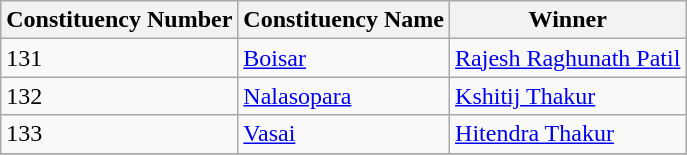<table class="wikitable">
<tr>
<th>Constituency Number</th>
<th>Constituency Name</th>
<th>Winner</th>
</tr>
<tr>
<td>131</td>
<td><a href='#'>Boisar</a></td>
<td><a href='#'>Rajesh Raghunath Patil</a></td>
</tr>
<tr>
<td>132</td>
<td><a href='#'>Nalasopara</a></td>
<td><a href='#'>Kshitij Thakur</a></td>
</tr>
<tr>
<td>133</td>
<td><a href='#'>Vasai</a></td>
<td><a href='#'>Hitendra Thakur</a></td>
</tr>
<tr>
</tr>
</table>
